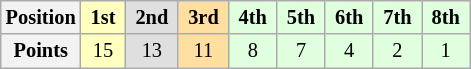<table class="wikitable" style="font-size:85%; text-align:center">
<tr>
<th>Position</th>
<td style="background:#ffffbf"> <strong>1st</strong> </td>
<td style="background:#dfdfdf"> <strong>2nd</strong> </td>
<td style="background:#ffdf9f"> <strong>3rd</strong> </td>
<td style="background:#dfffdf"> <strong>4th</strong> </td>
<td style="background:#dfffdf"> <strong>5th</strong> </td>
<td style="background:#dfffdf"> <strong>6th</strong> </td>
<td style="background:#dfffdf"> <strong>7th</strong> </td>
<td style="background:#dfffdf"> <strong>8th</strong> </td>
</tr>
<tr>
<th>Points</th>
<td style="background:#ffffbf">15</td>
<td style="background:#dfdfdf">13</td>
<td style="background:#ffdf9f">11</td>
<td style="background:#dfffdf">8</td>
<td style="background:#dfffdf">7</td>
<td style="background:#dfffdf">4</td>
<td style="background:#dfffdf">2</td>
<td style="background:#dfffdf">1</td>
</tr>
</table>
